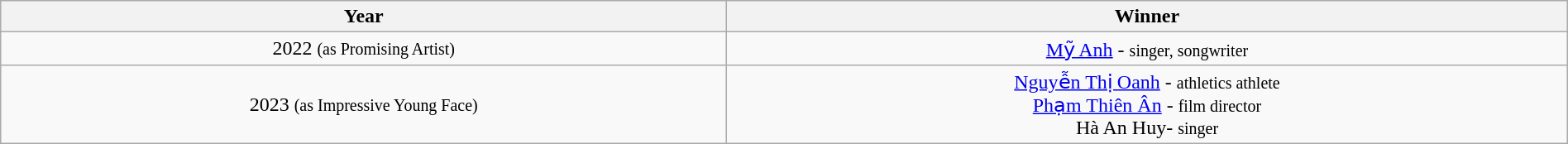<table class="wikitable" style="text-align: center; width:100%">
<tr>
<th>Year</th>
<th>Winner</th>
</tr>
<tr>
<td>2022 <small>(as Promising Artist)</small></td>
<td><a href='#'>Mỹ Anh</a> - <small>singer, songwriter</small></td>
</tr>
<tr>
<td>2023 <small>(as Impressive Young Face)</small></td>
<td><a href='#'>Nguyễn Thị Oanh</a> - <small>athletics athlete</small><br><a href='#'>Phạm Thiên Ân</a> - <small>film director</small><br>Hà An Huy- <small>singer</small><br></td>
</tr>
</table>
